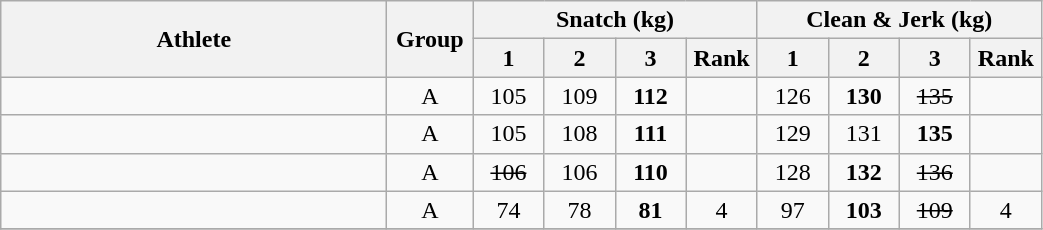<table class = "wikitable sortable" style="text-align:center;">
<tr>
<th rowspan=2 class="unsortable" width=250>Athlete</th>
<th rowspan=2 class="unsortable" width=50>Group</th>
<th colspan=4>Snatch (kg)</th>
<th colspan=4>Clean & Jerk (kg)</th>
</tr>
<tr>
<th width=40 class="unsortable">1</th>
<th width=40 class="unsortable">2</th>
<th width=40 class="unsortable">3</th>
<th width=40>Rank</th>
<th width=40 class="unsortable">1</th>
<th width=40 class="unsortable">2</th>
<th width=40 class="unsortable">3</th>
<th width=40>Rank</th>
</tr>
<tr>
<td align=left></td>
<td>A</td>
<td>105</td>
<td>109</td>
<td><strong>112</strong></td>
<td></td>
<td>126</td>
<td><strong>130</strong></td>
<td><s>135</s></td>
<td></td>
</tr>
<tr>
<td align=left></td>
<td>A</td>
<td>105</td>
<td>108</td>
<td><strong>111</strong></td>
<td></td>
<td>129</td>
<td>131</td>
<td><strong>135</strong></td>
<td></td>
</tr>
<tr>
<td align=left></td>
<td>A</td>
<td><s>106</s></td>
<td>106</td>
<td><strong>110</strong></td>
<td></td>
<td>128</td>
<td><strong>132</strong></td>
<td><s>136</s></td>
<td></td>
</tr>
<tr>
<td align=left></td>
<td>A</td>
<td>74</td>
<td>78</td>
<td><strong>81</strong></td>
<td>4</td>
<td>97</td>
<td><strong>103</strong></td>
<td><s>109</s></td>
<td>4</td>
</tr>
<tr>
</tr>
</table>
